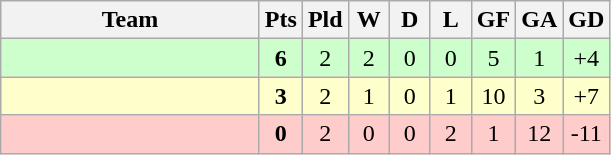<table class="wikitable" style="text-align: center;">
<tr>
<th style="width:165px;">Team</th>
<th width="20">Pts</th>
<th width="20">Pld</th>
<th width="20">W</th>
<th width="20">D</th>
<th width="20">L</th>
<th width="20">GF</th>
<th width="20">GA</th>
<th width="20">GD</th>
</tr>
<tr style="background:#cfc;">
<td style="text-align:left;"></td>
<td><strong>6</strong></td>
<td>2</td>
<td>2</td>
<td>0</td>
<td>0</td>
<td>5</td>
<td>1</td>
<td>+4</td>
</tr>
<tr style="background:#ffc;">
<td style="text-align:left;"></td>
<td><strong>3</strong></td>
<td>2</td>
<td>1</td>
<td>0</td>
<td>1</td>
<td>10</td>
<td>3</td>
<td>+7</td>
</tr>
<tr style="background:#fcc;">
<td style="text-align:left;"></td>
<td><strong>0</strong></td>
<td>2</td>
<td>0</td>
<td>0</td>
<td>2</td>
<td>1</td>
<td>12</td>
<td>-11</td>
</tr>
</table>
